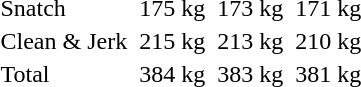<table>
<tr>
<td>Snatch</td>
<td></td>
<td>175 kg</td>
<td></td>
<td>173 kg</td>
<td></td>
<td>171 kg</td>
</tr>
<tr>
<td>Clean & Jerk</td>
<td></td>
<td>215 kg</td>
<td></td>
<td>213 kg</td>
<td></td>
<td>210 kg</td>
</tr>
<tr>
<td>Total</td>
<td></td>
<td>384 kg</td>
<td></td>
<td>383 kg</td>
<td></td>
<td>381 kg</td>
</tr>
</table>
